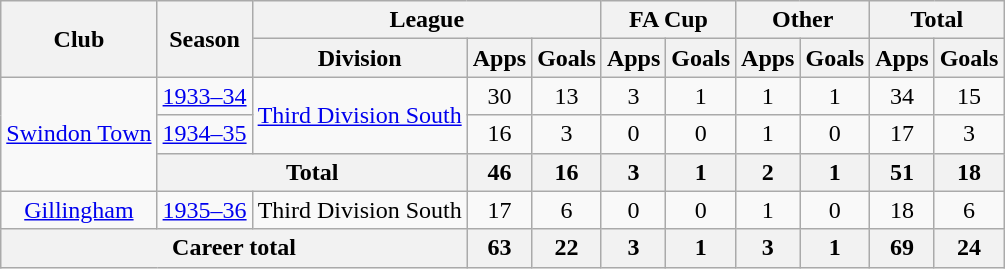<table class="wikitable" style="text-align: center">
<tr>
<th rowspan="2">Club</th>
<th rowspan="2">Season</th>
<th colspan="3">League</th>
<th colspan="2">FA Cup</th>
<th colspan="2">Other</th>
<th colspan="2">Total</th>
</tr>
<tr>
<th>Division</th>
<th>Apps</th>
<th>Goals</th>
<th>Apps</th>
<th>Goals</th>
<th>Apps</th>
<th>Goals</th>
<th>Apps</th>
<th>Goals</th>
</tr>
<tr>
<td rowspan="3"><a href='#'>Swindon Town</a></td>
<td><a href='#'>1933–34</a></td>
<td rowspan="2"><a href='#'>Third Division South</a></td>
<td>30</td>
<td>13</td>
<td>3</td>
<td>1</td>
<td>1</td>
<td>1</td>
<td>34</td>
<td>15</td>
</tr>
<tr>
<td><a href='#'>1934–35</a></td>
<td>16</td>
<td>3</td>
<td>0</td>
<td>0</td>
<td>1</td>
<td>0</td>
<td>17</td>
<td>3</td>
</tr>
<tr>
<th colspan="2">Total</th>
<th>46</th>
<th>16</th>
<th>3</th>
<th>1</th>
<th>2</th>
<th>1</th>
<th>51</th>
<th>18</th>
</tr>
<tr>
<td><a href='#'>Gillingham</a></td>
<td><a href='#'>1935–36</a></td>
<td>Third Division South</td>
<td>17</td>
<td>6</td>
<td>0</td>
<td>0</td>
<td>1</td>
<td>0</td>
<td>18</td>
<td>6</td>
</tr>
<tr>
<th colspan="3">Career total</th>
<th>63</th>
<th>22</th>
<th>3</th>
<th>1</th>
<th>3</th>
<th>1</th>
<th>69</th>
<th>24</th>
</tr>
</table>
